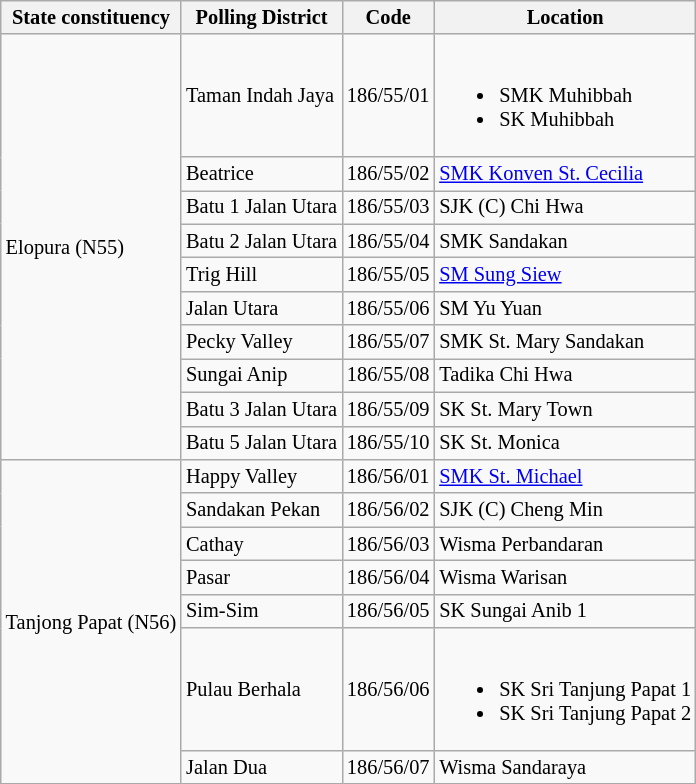<table class="wikitable sortable mw-collapsible" style="white-space:nowrap;font-size:85%">
<tr>
<th>State constituency</th>
<th>Polling District</th>
<th>Code</th>
<th>Location</th>
</tr>
<tr>
<td rowspan="10">Elopura (N55)</td>
<td>Taman Indah Jaya</td>
<td>186/55/01</td>
<td><br><ul><li>SMK Muhibbah</li><li>SK Muhibbah</li></ul></td>
</tr>
<tr>
<td>Beatrice</td>
<td>186/55/02</td>
<td><a href='#'>SMK Konven St. Cecilia</a></td>
</tr>
<tr>
<td>Batu 1 Jalan Utara</td>
<td>186/55/03</td>
<td>SJK (C) Chi Hwa</td>
</tr>
<tr>
<td>Batu 2 Jalan Utara</td>
<td>186/55/04</td>
<td>SMK Sandakan</td>
</tr>
<tr>
<td>Trig Hill</td>
<td>186/55/05</td>
<td><a href='#'>SM Sung Siew</a></td>
</tr>
<tr>
<td>Jalan Utara</td>
<td>186/55/06</td>
<td>SM Yu Yuan</td>
</tr>
<tr>
<td>Pecky Valley</td>
<td>186/55/07</td>
<td>SMK St. Mary Sandakan</td>
</tr>
<tr>
<td>Sungai Anip</td>
<td>186/55/08</td>
<td>Tadika Chi Hwa</td>
</tr>
<tr>
<td>Batu 3 Jalan Utara</td>
<td>186/55/09</td>
<td>SK St. Mary Town</td>
</tr>
<tr>
<td>Batu 5 Jalan Utara</td>
<td>186/55/10</td>
<td>SK St. Monica</td>
</tr>
<tr>
<td rowspan="7">Tanjong Papat (N56)</td>
<td>Happy Valley</td>
<td>186/56/01</td>
<td><a href='#'>SMK St. Michael</a></td>
</tr>
<tr>
<td>Sandakan Pekan</td>
<td>186/56/02</td>
<td>SJK (C) Cheng Min</td>
</tr>
<tr>
<td>Cathay</td>
<td>186/56/03</td>
<td>Wisma Perbandaran</td>
</tr>
<tr>
<td>Pasar</td>
<td>186/56/04</td>
<td>Wisma Warisan</td>
</tr>
<tr>
<td>Sim-Sim</td>
<td>186/56/05</td>
<td>SK Sungai Anib 1</td>
</tr>
<tr>
<td>Pulau Berhala</td>
<td>186/56/06</td>
<td><br><ul><li>SK Sri Tanjung Papat 1</li><li>SK Sri Tanjung Papat 2</li></ul></td>
</tr>
<tr>
<td>Jalan Dua</td>
<td>186/56/07</td>
<td>Wisma Sandaraya</td>
</tr>
</table>
